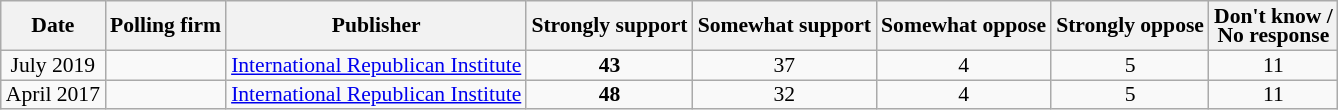<table class="wikitable sortable" style="text-align:center; font-size:90%; line-height:13px">
<tr>
<th>Date</th>
<th>Polling firm</th>
<th>Publisher</th>
<th>Strongly support</th>
<th>Somewhat support</th>
<th>Somewhat oppose</th>
<th>Strongly oppose</th>
<th>Don't know /<br>No response</th>
</tr>
<tr>
<td data-sort-value="2020-03-13">July 2019</td>
<td></td>
<td><a href='#'>International Republican Institute</a></td>
<td 31><strong>43</strong></td>
<td>37</td>
<td>4</td>
<td>5</td>
<td>11</td>
</tr>
<tr>
<td>April 2017</td>
<td></td>
<td><a href='#'>International Republican Institute</a></td>
<td><strong>48</strong></td>
<td>32</td>
<td>4</td>
<td>5</td>
<td>11</td>
</tr>
</table>
